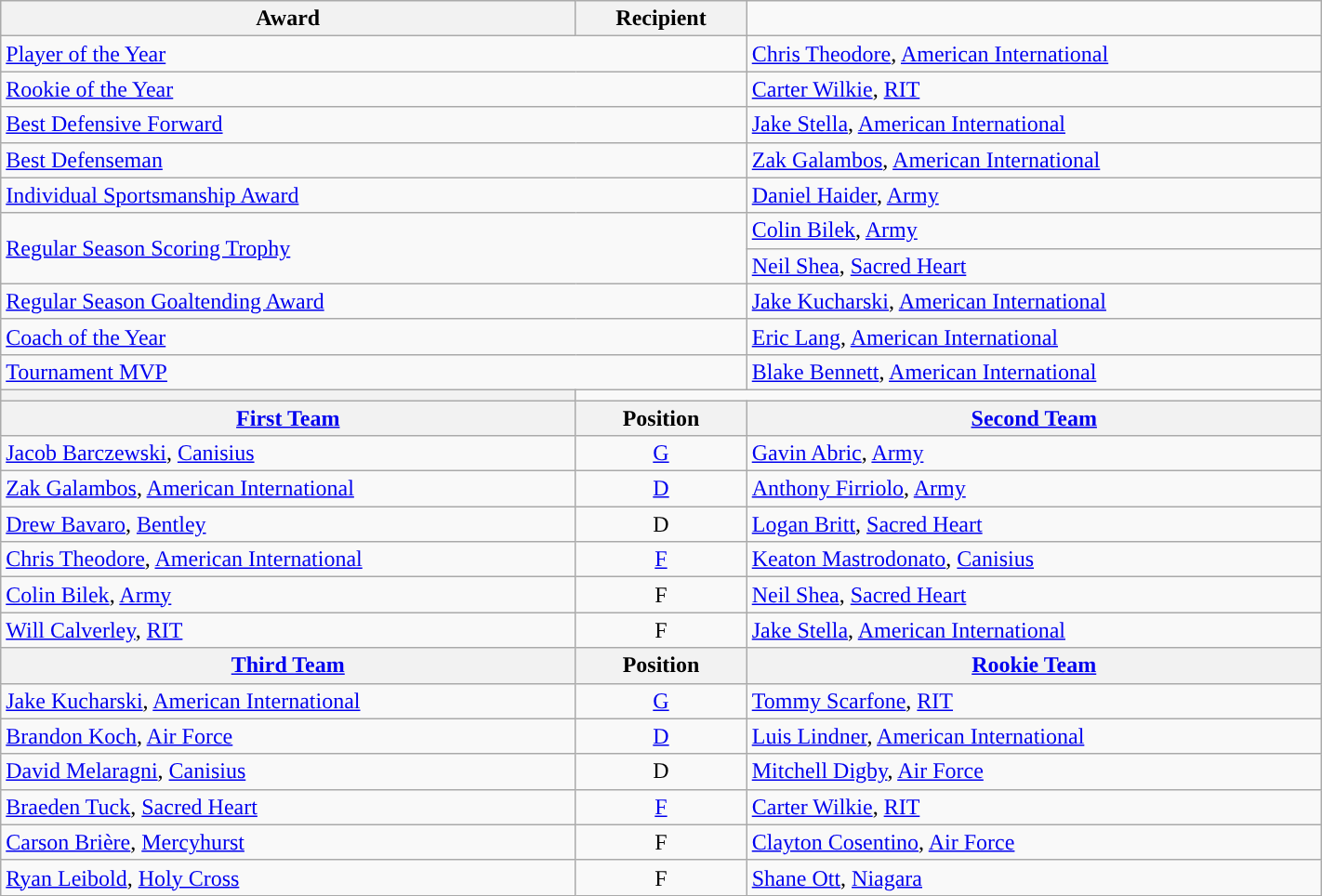<table class="wikitable" width=75%>
<tr>
<th>Award </th>
<th>Recipient</th>
</tr>
<tr>
<td colspan=2><a href='#'>Player of the Year</a></td>
<td><a href='#'>Chris Theodore</a>, <a href='#'>American International</a></td>
</tr>
<tr>
<td colspan=2><a href='#'>Rookie of the Year</a></td>
<td><a href='#'>Carter Wilkie</a>, <a href='#'>RIT</a></td>
</tr>
<tr>
<td colspan=2><a href='#'>Best Defensive Forward</a></td>
<td><a href='#'>Jake Stella</a>, <a href='#'>American International</a></td>
</tr>
<tr>
<td colspan=2><a href='#'>Best Defenseman</a></td>
<td><a href='#'>Zak Galambos</a>, <a href='#'>American International</a></td>
</tr>
<tr>
<td colspan=2><a href='#'>Individual Sportsmanship Award</a></td>
<td><a href='#'>Daniel Haider</a>, <a href='#'>Army</a></td>
</tr>
<tr>
<td colspan=2, rowspan=2><a href='#'>Regular Season Scoring Trophy</a></td>
<td><a href='#'>Colin Bilek</a>, <a href='#'>Army</a></td>
</tr>
<tr>
<td><a href='#'>Neil Shea</a>, <a href='#'>Sacred Heart</a></td>
</tr>
<tr>
<td colspan=2><a href='#'>Regular Season Goaltending Award</a></td>
<td><a href='#'>Jake Kucharski</a>, <a href='#'>American International</a></td>
</tr>
<tr>
<td colspan=2><a href='#'>Coach of the Year</a></td>
<td><a href='#'>Eric Lang</a>, <a href='#'>American International</a></td>
</tr>
<tr>
<td colspan=2><a href='#'>Tournament MVP</a></td>
<td><a href='#'>Blake Bennett</a>, <a href='#'>American International</a></td>
</tr>
<tr>
<th><a href='#'></a></th>
</tr>
<tr>
<th><a href='#'>First Team</a></th>
<th>  Position  </th>
<th><a href='#'>Second Team</a></th>
</tr>
<tr>
<td><a href='#'>Jacob Barczewski</a>, <a href='#'>Canisius</a></td>
<td align=center><a href='#'>G</a></td>
<td><a href='#'>Gavin Abric</a>, <a href='#'>Army</a></td>
</tr>
<tr>
<td><a href='#'>Zak Galambos</a>, <a href='#'>American International</a></td>
<td align=center><a href='#'>D</a></td>
<td><a href='#'>Anthony Firriolo</a>, <a href='#'>Army</a></td>
</tr>
<tr>
<td><a href='#'>Drew Bavaro</a>, <a href='#'>Bentley</a></td>
<td align=center>D</td>
<td><a href='#'>Logan Britt</a>, <a href='#'>Sacred Heart</a></td>
</tr>
<tr>
<td><a href='#'>Chris Theodore</a>, <a href='#'>American International</a></td>
<td align=center><a href='#'>F</a></td>
<td><a href='#'>Keaton Mastrodonato</a>, <a href='#'>Canisius</a></td>
</tr>
<tr>
<td><a href='#'>Colin Bilek</a>, <a href='#'>Army</a></td>
<td align=center>F</td>
<td><a href='#'>Neil Shea</a>, <a href='#'>Sacred Heart</a></td>
</tr>
<tr>
<td><a href='#'>Will Calverley</a>, <a href='#'>RIT</a></td>
<td align=center>F</td>
<td><a href='#'>Jake Stella</a>, <a href='#'>American International</a></td>
</tr>
<tr>
<th><a href='#'>Third Team</a></th>
<th>  Position  </th>
<th><a href='#'>Rookie Team</a></th>
</tr>
<tr>
<td><a href='#'>Jake Kucharski</a>, <a href='#'>American International</a></td>
<td align=center><a href='#'>G</a></td>
<td><a href='#'>Tommy Scarfone</a>, <a href='#'>RIT</a></td>
</tr>
<tr>
<td><a href='#'>Brandon Koch</a>, <a href='#'>Air Force</a></td>
<td align=center><a href='#'>D</a></td>
<td><a href='#'>Luis Lindner</a>, <a href='#'>American International</a></td>
</tr>
<tr>
<td><a href='#'>David Melaragni</a>, <a href='#'>Canisius</a></td>
<td align=center>D</td>
<td><a href='#'>Mitchell Digby</a>, <a href='#'>Air Force</a></td>
</tr>
<tr>
<td><a href='#'>Braeden Tuck</a>, <a href='#'>Sacred Heart</a></td>
<td align=center><a href='#'>F</a></td>
<td><a href='#'>Carter Wilkie</a>, <a href='#'>RIT</a></td>
</tr>
<tr>
<td><a href='#'>Carson Brière</a>, <a href='#'>Mercyhurst</a></td>
<td align=center>F</td>
<td><a href='#'>Clayton Cosentino</a>, <a href='#'>Air Force</a></td>
</tr>
<tr>
<td><a href='#'>Ryan Leibold</a>, <a href='#'>Holy Cross</a></td>
<td align=center>F</td>
<td><a href='#'>Shane Ott</a>, <a href='#'>Niagara</a></td>
</tr>
</table>
